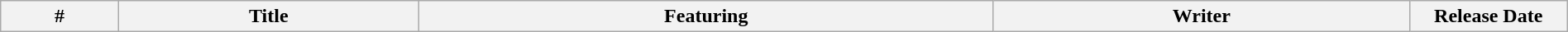<table class="wikitable plainrowheaders" style="width:100%;">
<tr>
<th>#</th>
<th>Title</th>
<th>Featuring</th>
<th>Writer</th>
<th width="120">Release Date<br>




























</th>
</tr>
</table>
